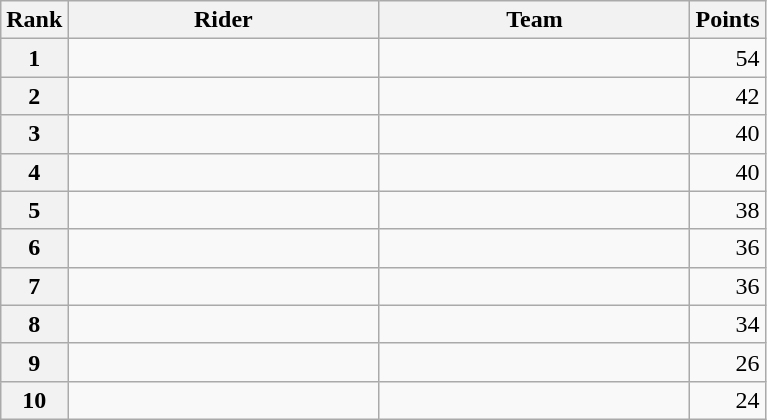<table class="wikitable" margin-bottom:0;">
<tr>
<th scope="col">Rank</th>
<th scope="col">Rider</th>
<th scope="col">Team</th>
<th scope="col">Points</th>
</tr>
<tr>
<th scope="row">1</th>
<td width=200px> </td>
<td width=200px></td>
<td align="right">54</td>
</tr>
<tr>
<th scope="row">2</th>
<td></td>
<td></td>
<td align="right">42</td>
</tr>
<tr>
<th scope="row">3</th>
<td></td>
<td></td>
<td align="right">40</td>
</tr>
<tr>
<th scope="row">4</th>
<td> </td>
<td></td>
<td align="right">40</td>
</tr>
<tr>
<th scope="row">5</th>
<td></td>
<td></td>
<td align="right">38</td>
</tr>
<tr>
<th scope="row">6</th>
<td></td>
<td></td>
<td align="right">36</td>
</tr>
<tr>
<th scope="row">7</th>
<td></td>
<td></td>
<td align="right">36</td>
</tr>
<tr>
<th scope="row">8</th>
<td></td>
<td></td>
<td align="right">34</td>
</tr>
<tr>
<th scope="row">9</th>
<td></td>
<td></td>
<td align="right">26</td>
</tr>
<tr>
<th scope="row">10</th>
<td></td>
<td></td>
<td align="right">24</td>
</tr>
</table>
